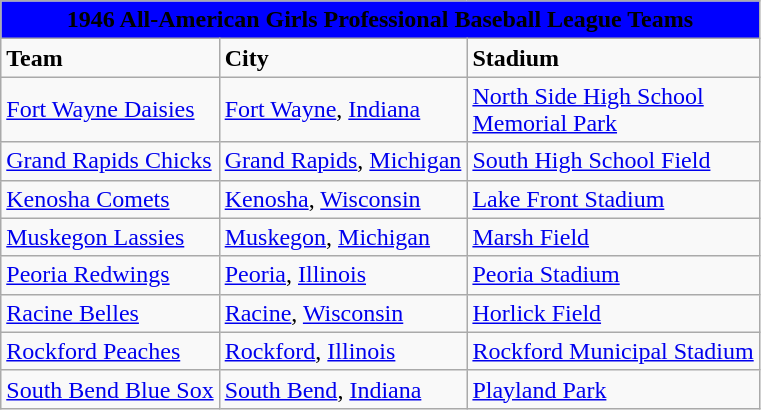<table class="wikitable" style="width:auto">
<tr>
<td bgcolor="#0000FF" align="center" colspan="6"><strong><span>1946 All-American Girls Professional Baseball League Teams</span></strong></td>
</tr>
<tr>
<td><strong>Team</strong></td>
<td><strong>City</strong></td>
<td><strong>Stadium</strong></td>
</tr>
<tr>
<td><a href='#'>Fort Wayne Daisies</a></td>
<td><a href='#'>Fort Wayne</a>, <a href='#'>Indiana</a></td>
<td><a href='#'>North Side High School</a> <br> <a href='#'>Memorial Park</a></td>
</tr>
<tr>
<td><a href='#'>Grand Rapids Chicks</a></td>
<td><a href='#'>Grand Rapids</a>, <a href='#'>Michigan</a></td>
<td><a href='#'>South High School Field</a></td>
</tr>
<tr>
<td><a href='#'>Kenosha Comets</a></td>
<td><a href='#'>Kenosha</a>, <a href='#'>Wisconsin</a></td>
<td><a href='#'>Lake Front Stadium</a></td>
</tr>
<tr>
<td><a href='#'>Muskegon Lassies</a></td>
<td><a href='#'>Muskegon</a>, <a href='#'>Michigan</a></td>
<td><a href='#'>Marsh Field</a></td>
</tr>
<tr>
<td><a href='#'>Peoria Redwings</a></td>
<td><a href='#'>Peoria</a>, <a href='#'>Illinois</a></td>
<td><a href='#'>Peoria Stadium</a></td>
</tr>
<tr>
<td><a href='#'>Racine Belles</a></td>
<td><a href='#'>Racine</a>, <a href='#'>Wisconsin</a></td>
<td><a href='#'>Horlick Field</a></td>
</tr>
<tr>
<td><a href='#'>Rockford Peaches</a></td>
<td><a href='#'>Rockford</a>, <a href='#'>Illinois</a></td>
<td><a href='#'>Rockford Municipal Stadium</a></td>
</tr>
<tr>
<td><a href='#'>South Bend Blue Sox</a></td>
<td><a href='#'>South Bend</a>, <a href='#'>Indiana</a></td>
<td><a href='#'>Playland Park</a></td>
</tr>
</table>
